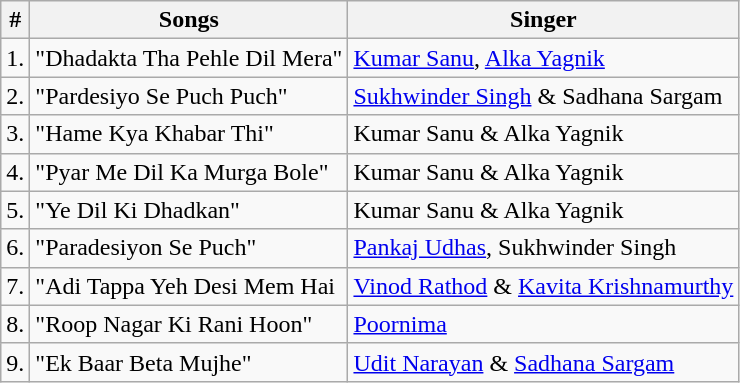<table class="wikitable sortable">
<tr>
<th>#</th>
<th>Songs</th>
<th>Singer</th>
</tr>
<tr>
<td>1.</td>
<td>"Dhadakta Tha Pehle Dil Mera"</td>
<td><a href='#'>Kumar Sanu</a>, <a href='#'>Alka Yagnik</a></td>
</tr>
<tr>
<td>2.</td>
<td>"Pardesiyo Se Puch Puch"</td>
<td><a href='#'>Sukhwinder Singh</a> & Sadhana Sargam</td>
</tr>
<tr>
<td>3.</td>
<td>"Hame Kya Khabar Thi"</td>
<td>Kumar Sanu & Alka Yagnik</td>
</tr>
<tr>
<td>4.</td>
<td>"Pyar Me Dil Ka Murga Bole"</td>
<td>Kumar Sanu & Alka Yagnik</td>
</tr>
<tr>
<td>5.</td>
<td>"Ye Dil Ki Dhadkan"</td>
<td>Kumar Sanu & Alka Yagnik</td>
</tr>
<tr>
<td>6.</td>
<td>"Paradesiyon Se Puch"</td>
<td><a href='#'>Pankaj Udhas</a>, Sukhwinder Singh</td>
</tr>
<tr>
<td>7.</td>
<td>"Adi Tappa Yeh Desi Mem Hai</td>
<td><a href='#'>Vinod Rathod</a> & <a href='#'>Kavita Krishnamurthy</a></td>
</tr>
<tr>
<td>8.</td>
<td>"Roop Nagar Ki Rani Hoon"</td>
<td><a href='#'>Poornima</a></td>
</tr>
<tr>
<td>9.</td>
<td>"Ek Baar Beta Mujhe"</td>
<td><a href='#'>Udit Narayan</a> & <a href='#'>Sadhana Sargam</a></td>
</tr>
</table>
